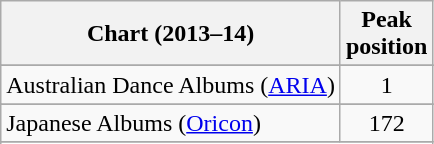<table class="wikitable sortable">
<tr>
<th>Chart (2013–14)</th>
<th>Peak<br>position</th>
</tr>
<tr>
</tr>
<tr>
<td>Australian Dance Albums (<a href='#'>ARIA</a>)</td>
<td align=center>1</td>
</tr>
<tr>
</tr>
<tr>
</tr>
<tr>
</tr>
<tr>
</tr>
<tr>
</tr>
<tr>
</tr>
<tr>
</tr>
<tr>
<td>Japanese Albums (<a href='#'>Oricon</a>)</td>
<td align=center>172</td>
</tr>
<tr>
</tr>
<tr>
</tr>
<tr>
</tr>
<tr>
</tr>
<tr>
</tr>
<tr>
</tr>
<tr>
</tr>
<tr>
</tr>
<tr>
</tr>
<tr>
</tr>
</table>
